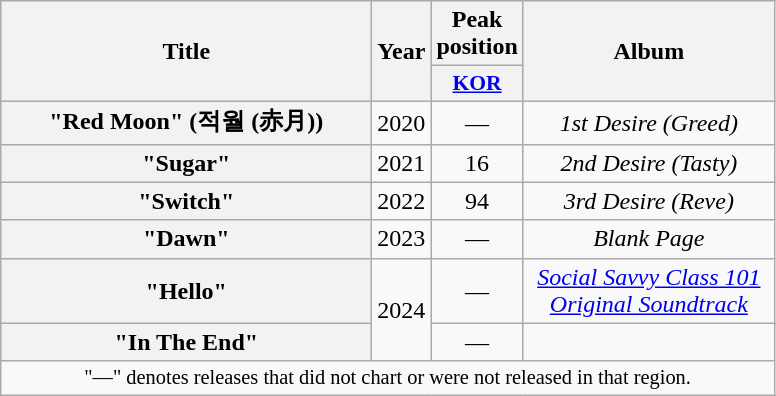<table class="wikitable plainrowheaders" style="text-align:center">
<tr>
<th scope="col" rowspan="2" style="width:15em">Title</th>
<th scope="col" rowspan="2" style="width:2em">Year</th>
<th scope="col">Peak position</th>
<th scope="col" rowspan="2" style="width:10em">Album</th>
</tr>
<tr>
<th scope="col" style="width:3em;font-size:90%"><a href='#'>KOR</a><br></th>
</tr>
<tr>
<th scope="row">"Red Moon" (적월 (赤月))</th>
<td>2020</td>
<td>—</td>
<td><em>1st Desire (Greed)</em></td>
</tr>
<tr>
<th scope="row">"Sugar"</th>
<td>2021</td>
<td>16</td>
<td><em>2nd Desire (Tasty)</em></td>
</tr>
<tr>
<th scope="row">"Switch"</th>
<td>2022</td>
<td>94</td>
<td><em>3rd Desire (Reve)</em></td>
</tr>
<tr>
<th scope="row">"Dawn"</th>
<td>2023</td>
<td>—</td>
<td><em>Blank Page</em></td>
</tr>
<tr>
<th scope="row">"Hello"</th>
<td rowspan="2">2024</td>
<td>—</td>
<td><em><a href='#'>Social Savvy Class 101 Original Soundtrack</a></em></td>
</tr>
<tr>
<th scope="row">"In The End"</th>
<td>—</td>
<td></td>
</tr>
<tr>
<td colspan="6" style="font-size:85%">"—" denotes releases that did not chart or were not released in that region.</td>
</tr>
</table>
